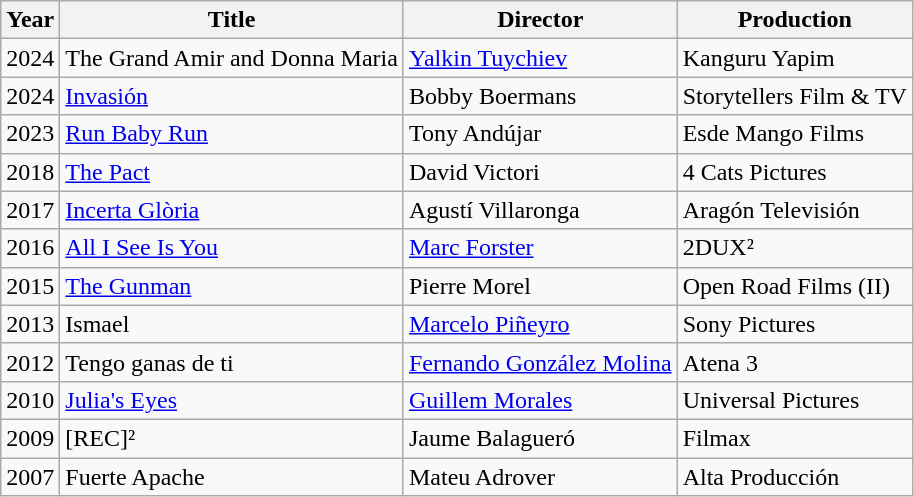<table class="wikitable sortable">
<tr>
<th>Year</th>
<th>Title</th>
<th>Director</th>
<th>Production</th>
</tr>
<tr>
<td>2024</td>
<td>The Grand Amir and Donna Maria</td>
<td><a href='#'>Yalkin Tuychiev</a></td>
<td>Kanguru Yapim</td>
</tr>
<tr>
<td>2024</td>
<td><a href='#'>Invasión</a></td>
<td>Bobby Boermans</td>
<td>Storytellers Film & TV</td>
</tr>
<tr>
<td>2023</td>
<td><a href='#'>Run Baby Run</a></td>
<td>Tony Andújar</td>
<td>Esde Mango Films</td>
</tr>
<tr>
<td>2018</td>
<td><a href='#'>The Pact</a></td>
<td>David Victori</td>
<td>4 Cats Pictures</td>
</tr>
<tr>
<td>2017</td>
<td><a href='#'>Incerta Glòria</a></td>
<td>Agustí Villaronga</td>
<td>Aragón Televisión</td>
</tr>
<tr>
<td>2016</td>
<td><a href='#'>All I See Is You</a></td>
<td><a href='#'>Marc Forster</a></td>
<td>2DUX²</td>
</tr>
<tr>
<td>2015</td>
<td><a href='#'>The Gunman</a></td>
<td>Pierre Morel</td>
<td>Open Road Films (II)</td>
</tr>
<tr>
<td>2013</td>
<td>Ismael</td>
<td><a href='#'>Marcelo Piñeyro</a></td>
<td>Sony Pictures</td>
</tr>
<tr>
<td>2012</td>
<td>Tengo ganas de ti</td>
<td><a href='#'>Fernando González Molina</a></td>
<td>Atena 3</td>
</tr>
<tr>
<td>2010</td>
<td><a href='#'>Julia's Eyes</a></td>
<td><a href='#'>Guillem Morales</a></td>
<td>Universal Pictures</td>
</tr>
<tr>
<td>2009</td>
<td>[REC]²</td>
<td>Jaume Balagueró</td>
<td>Filmax</td>
</tr>
<tr>
<td>2007</td>
<td>Fuerte Apache</td>
<td>Mateu Adrover</td>
<td>Alta Producción</td>
</tr>
</table>
